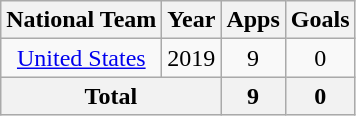<table class="wikitable" style="text-align: center;">
<tr>
<th>National Team</th>
<th>Year</th>
<th>Apps</th>
<th>Goals</th>
</tr>
<tr>
<td><a href='#'>United States</a></td>
<td>2019</td>
<td>9</td>
<td>0</td>
</tr>
<tr>
<th colspan="2"><strong>Total</strong></th>
<th><strong>9</strong></th>
<th><strong>0</strong></th>
</tr>
</table>
